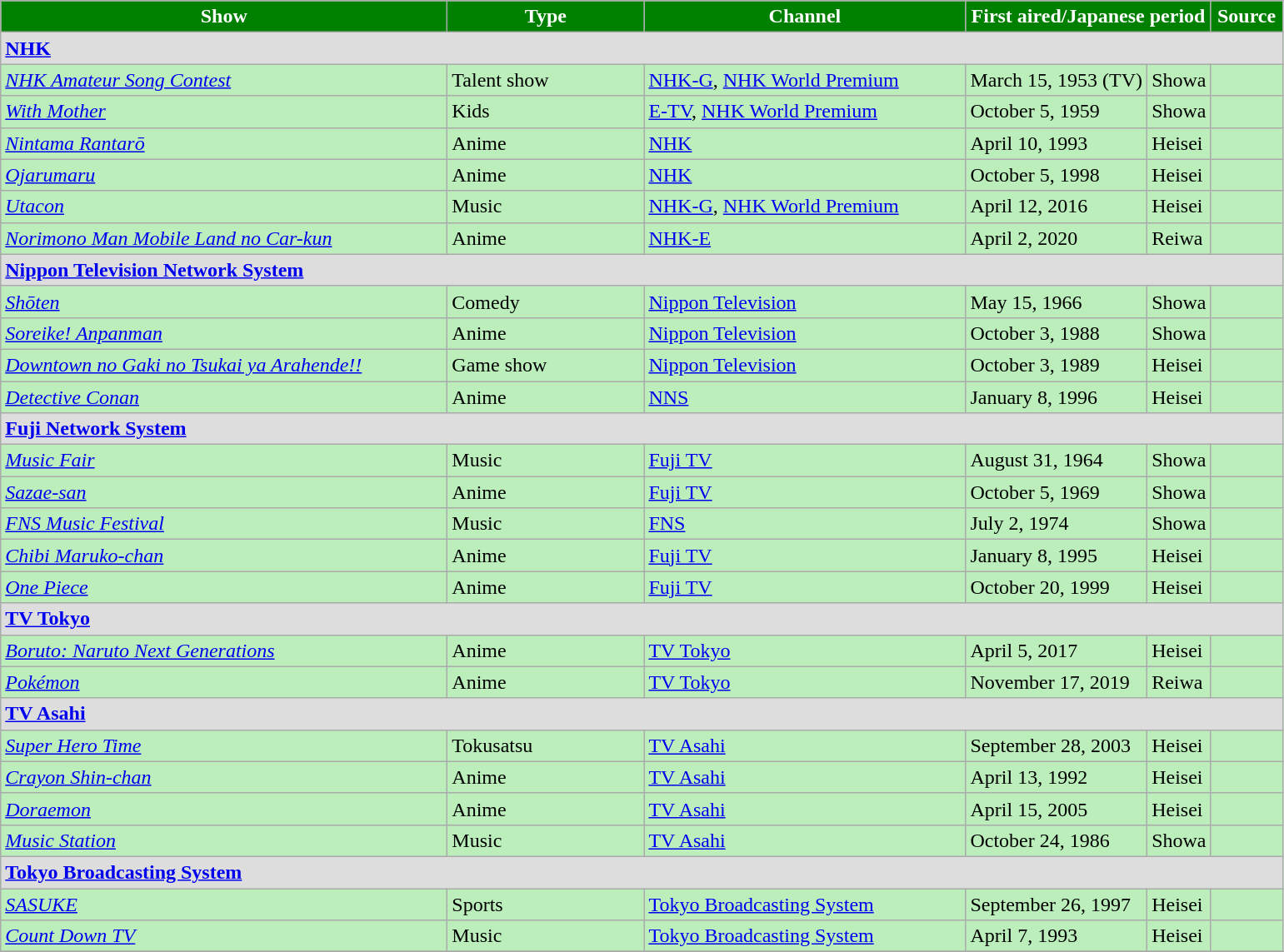<table class="wikitable" style="background:#BEB">
<tr>
<th style="background:green; color:white;" width="350">Show</th>
<th style="background:green; color:white;" width="150">Type</th>
<th style="background:green; color:white;" width="250">Channel</th>
<th colspan="2" style="background:green; color:white;" width="150">First aired/Japanese period</th>
<th style="background:green; color:white;" width="50">Source</th>
</tr>
<tr>
<td colspan="6" style="background:#DDD;"> <strong><a href='#'>NHK</a></strong></td>
</tr>
<tr>
<td><em><a href='#'>NHK Amateur Song Contest</a></em></td>
<td>Talent show</td>
<td><a href='#'>NHK-G</a>, <a href='#'>NHK World Premium</a></td>
<td>March 15, 1953 (TV)</td>
<td>Showa</td>
<td></td>
</tr>
<tr>
<td><em><a href='#'>With Mother</a></em></td>
<td>Kids</td>
<td><a href='#'>E-TV</a>, <a href='#'>NHK World Premium</a></td>
<td>October 5, 1959</td>
<td>Showa</td>
<td></td>
</tr>
<tr>
<td><em><a href='#'>Nintama Rantarō</a></em></td>
<td>Anime</td>
<td><a href='#'>NHK</a></td>
<td>April 10, 1993</td>
<td>Heisei</td>
<td></td>
</tr>
<tr>
<td><em><a href='#'>Ojarumaru</a></em></td>
<td>Anime</td>
<td><a href='#'>NHK</a></td>
<td>October 5, 1998</td>
<td>Heisei</td>
<td></td>
</tr>
<tr>
<td><em><a href='#'>Utacon</a></em></td>
<td>Music</td>
<td><a href='#'>NHK-G</a>, <a href='#'>NHK World Premium</a></td>
<td>April 12, 2016</td>
<td>Heisei</td>
<td></td>
</tr>
<tr>
<td><em><a href='#'>Norimono Man Mobile Land no Car-kun</a></em></td>
<td>Anime</td>
<td><a href='#'>NHK-E</a></td>
<td>April 2, 2020</td>
<td>Reiwa</td>
<td></td>
</tr>
<tr>
<td colspan="6" style="background:#DDD;"> <strong><a href='#'>Nippon Television Network System</a></strong></td>
</tr>
<tr>
<td><em><a href='#'>Shōten</a></em></td>
<td>Comedy</td>
<td><a href='#'>Nippon Television</a></td>
<td>May 15, 1966</td>
<td>Showa</td>
<td></td>
</tr>
<tr>
<td><em><a href='#'>Soreike! Anpanman</a></em></td>
<td>Anime</td>
<td><a href='#'>Nippon Television</a></td>
<td>October 3, 1988</td>
<td>Showa</td>
<td></td>
</tr>
<tr>
<td><em><a href='#'>Downtown no Gaki no Tsukai ya Arahende!!</a></em></td>
<td>Game show</td>
<td><a href='#'>Nippon Television</a></td>
<td>October 3, 1989</td>
<td>Heisei</td>
<td></td>
</tr>
<tr>
<td><em><a href='#'>Detective Conan</a></em></td>
<td>Anime</td>
<td><a href='#'>NNS</a></td>
<td>January 8, 1996</td>
<td>Heisei</td>
<td></td>
</tr>
<tr>
<td colspan="6" style="background:#DDD;"><strong> <a href='#'>Fuji Network System</a></strong></td>
</tr>
<tr>
<td><em><a href='#'>Music Fair</a></em></td>
<td>Music</td>
<td><a href='#'>Fuji TV</a></td>
<td>August 31, 1964</td>
<td>Showa</td>
<td></td>
</tr>
<tr>
<td><em><a href='#'>Sazae-san</a></em></td>
<td>Anime</td>
<td><a href='#'>Fuji TV</a></td>
<td>October 5, 1969</td>
<td>Showa</td>
<td></td>
</tr>
<tr>
<td><em><a href='#'>FNS Music Festival</a></em></td>
<td>Music</td>
<td><a href='#'>FNS</a></td>
<td>July 2, 1974</td>
<td>Showa</td>
<td></td>
</tr>
<tr>
<td><em><a href='#'>Chibi Maruko-chan</a></em></td>
<td>Anime</td>
<td><a href='#'>Fuji TV</a></td>
<td>January 8, 1995</td>
<td>Heisei</td>
<td></td>
</tr>
<tr>
<td><em><a href='#'>One Piece</a></em></td>
<td>Anime</td>
<td><a href='#'>Fuji TV</a></td>
<td>October 20, 1999</td>
<td>Heisei</td>
<td></td>
</tr>
<tr>
<td colspan="6" style="background:#DDD;"> <strong><a href='#'>TV Tokyo</a></strong></td>
</tr>
<tr>
<td><em><a href='#'>Boruto: Naruto Next Generations</a></em></td>
<td>Anime</td>
<td><a href='#'>TV Tokyo</a></td>
<td>April 5, 2017</td>
<td>Heisei</td>
<td></td>
</tr>
<tr>
<td><em><a href='#'>Pokémon</a></em></td>
<td>Anime</td>
<td><a href='#'>TV Tokyo</a></td>
<td>November 17, 2019</td>
<td>Reiwa</td>
<td></td>
</tr>
<tr>
<td colspan="6" style="background:#DDD;"> <strong><a href='#'>TV Asahi</a></strong></td>
</tr>
<tr>
<td><em><a href='#'>Super Hero Time</a></em></td>
<td>Tokusatsu</td>
<td><a href='#'>TV Asahi</a></td>
<td>September 28, 2003</td>
<td>Heisei</td>
<td></td>
</tr>
<tr>
<td><em><a href='#'>Crayon Shin-chan</a></em></td>
<td>Anime</td>
<td><a href='#'>TV Asahi</a></td>
<td>April 13, 1992</td>
<td>Heisei</td>
<td></td>
</tr>
<tr>
<td><em><a href='#'>Doraemon</a></em></td>
<td>Anime</td>
<td><a href='#'>TV Asahi</a></td>
<td>April 15, 2005</td>
<td>Heisei</td>
<td></td>
</tr>
<tr>
<td><em><a href='#'>Music Station</a></em></td>
<td>Music</td>
<td><a href='#'>TV Asahi</a></td>
<td>October 24, 1986</td>
<td>Showa</td>
<td></td>
</tr>
<tr>
<td colspan="6" style="background:#DDD;"> <strong><a href='#'>Tokyo Broadcasting System</a></strong></td>
</tr>
<tr>
<td><em><a href='#'>SASUKE</a></em></td>
<td>Sports</td>
<td><a href='#'>Tokyo Broadcasting System</a></td>
<td>September 26, 1997</td>
<td>Heisei</td>
<td></td>
</tr>
<tr>
<td><em><a href='#'>Count Down TV</a></em></td>
<td>Music</td>
<td><a href='#'>Tokyo Broadcasting System</a></td>
<td>April 7, 1993</td>
<td>Heisei</td>
<td></td>
</tr>
<tr>
</tr>
</table>
